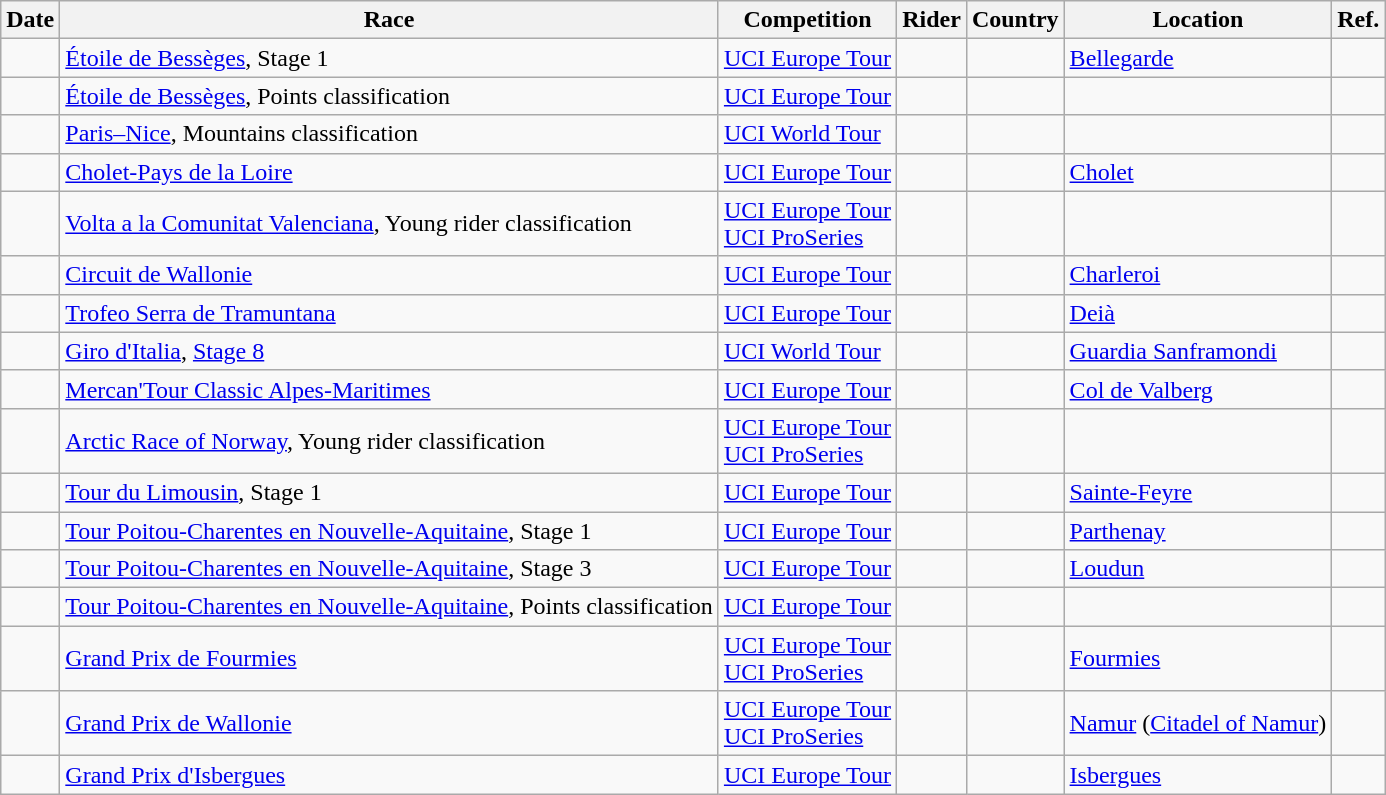<table class="wikitable sortable">
<tr>
<th>Date</th>
<th>Race</th>
<th>Competition</th>
<th>Rider</th>
<th>Country</th>
<th>Location</th>
<th class="unsortable">Ref.</th>
</tr>
<tr>
<td></td>
<td><a href='#'>Étoile de Bessèges</a>, Stage 1</td>
<td><a href='#'>UCI Europe Tour</a></td>
<td></td>
<td></td>
<td><a href='#'>Bellegarde</a></td>
<td align="center"></td>
</tr>
<tr>
<td></td>
<td><a href='#'>Étoile de Bessèges</a>, Points classification</td>
<td><a href='#'>UCI Europe Tour</a></td>
<td></td>
<td></td>
<td></td>
<td align="center"></td>
</tr>
<tr>
<td></td>
<td><a href='#'>Paris–Nice</a>, Mountains classification</td>
<td><a href='#'>UCI World Tour</a></td>
<td></td>
<td></td>
<td></td>
<td align="center"></td>
</tr>
<tr>
<td></td>
<td><a href='#'>Cholet-Pays de la Loire</a></td>
<td><a href='#'>UCI Europe Tour</a></td>
<td></td>
<td></td>
<td><a href='#'>Cholet</a></td>
<td align="center"></td>
</tr>
<tr>
<td></td>
<td><a href='#'>Volta a la Comunitat Valenciana</a>, Young rider classification</td>
<td><a href='#'>UCI Europe Tour</a> <br> <a href='#'>UCI ProSeries</a></td>
<td></td>
<td></td>
<td></td>
<td align="center"></td>
</tr>
<tr>
<td></td>
<td><a href='#'>Circuit de Wallonie</a></td>
<td><a href='#'>UCI Europe Tour</a></td>
<td></td>
<td></td>
<td><a href='#'>Charleroi</a></td>
<td align="center"></td>
</tr>
<tr>
<td></td>
<td><a href='#'>Trofeo Serra de Tramuntana</a></td>
<td><a href='#'>UCI Europe Tour</a></td>
<td></td>
<td></td>
<td><a href='#'>Deià</a></td>
<td align="center"></td>
</tr>
<tr>
<td></td>
<td><a href='#'>Giro d'Italia</a>, <a href='#'>Stage 8</a></td>
<td><a href='#'>UCI World Tour</a></td>
<td></td>
<td></td>
<td><a href='#'>Guardia Sanframondi</a></td>
<td align="center"></td>
</tr>
<tr>
<td></td>
<td><a href='#'>Mercan'Tour Classic Alpes-Maritimes</a></td>
<td><a href='#'>UCI Europe Tour</a></td>
<td></td>
<td></td>
<td><a href='#'>Col de Valberg</a></td>
<td align="center"></td>
</tr>
<tr>
<td></td>
<td><a href='#'>Arctic Race of Norway</a>, Young rider classification</td>
<td><a href='#'>UCI Europe Tour</a> <br> <a href='#'>UCI ProSeries</a></td>
<td></td>
<td></td>
<td></td>
<td align="center"></td>
</tr>
<tr>
<td></td>
<td><a href='#'>Tour du Limousin</a>, Stage 1</td>
<td><a href='#'>UCI Europe Tour</a></td>
<td></td>
<td></td>
<td><a href='#'>Sainte-Feyre</a></td>
<td align="center"></td>
</tr>
<tr>
<td></td>
<td><a href='#'>Tour Poitou-Charentes en Nouvelle-Aquitaine</a>, Stage 1</td>
<td><a href='#'>UCI Europe Tour</a></td>
<td></td>
<td></td>
<td><a href='#'>Parthenay</a></td>
<td align="center"></td>
</tr>
<tr>
<td></td>
<td><a href='#'>Tour Poitou-Charentes en Nouvelle-Aquitaine</a>, Stage 3</td>
<td><a href='#'>UCI Europe Tour</a></td>
<td></td>
<td></td>
<td><a href='#'>Loudun</a></td>
<td align="center"></td>
</tr>
<tr>
<td></td>
<td><a href='#'>Tour Poitou-Charentes en Nouvelle-Aquitaine</a>, Points classification</td>
<td><a href='#'>UCI Europe Tour</a></td>
<td></td>
<td></td>
<td></td>
<td align="center"></td>
</tr>
<tr>
<td></td>
<td><a href='#'>Grand Prix de Fourmies</a></td>
<td><a href='#'>UCI Europe Tour</a> <br> <a href='#'>UCI ProSeries</a></td>
<td></td>
<td></td>
<td><a href='#'>Fourmies</a></td>
<td align="center"></td>
</tr>
<tr>
<td></td>
<td><a href='#'>Grand Prix de Wallonie</a></td>
<td><a href='#'>UCI Europe Tour</a> <br> <a href='#'>UCI ProSeries</a></td>
<td></td>
<td></td>
<td><a href='#'>Namur</a> (<a href='#'>Citadel of Namur</a>)</td>
<td align="center"></td>
</tr>
<tr>
<td></td>
<td><a href='#'>Grand Prix d'Isbergues</a></td>
<td><a href='#'>UCI Europe Tour</a></td>
<td></td>
<td></td>
<td><a href='#'>Isbergues</a></td>
<td align="center"></td>
</tr>
</table>
